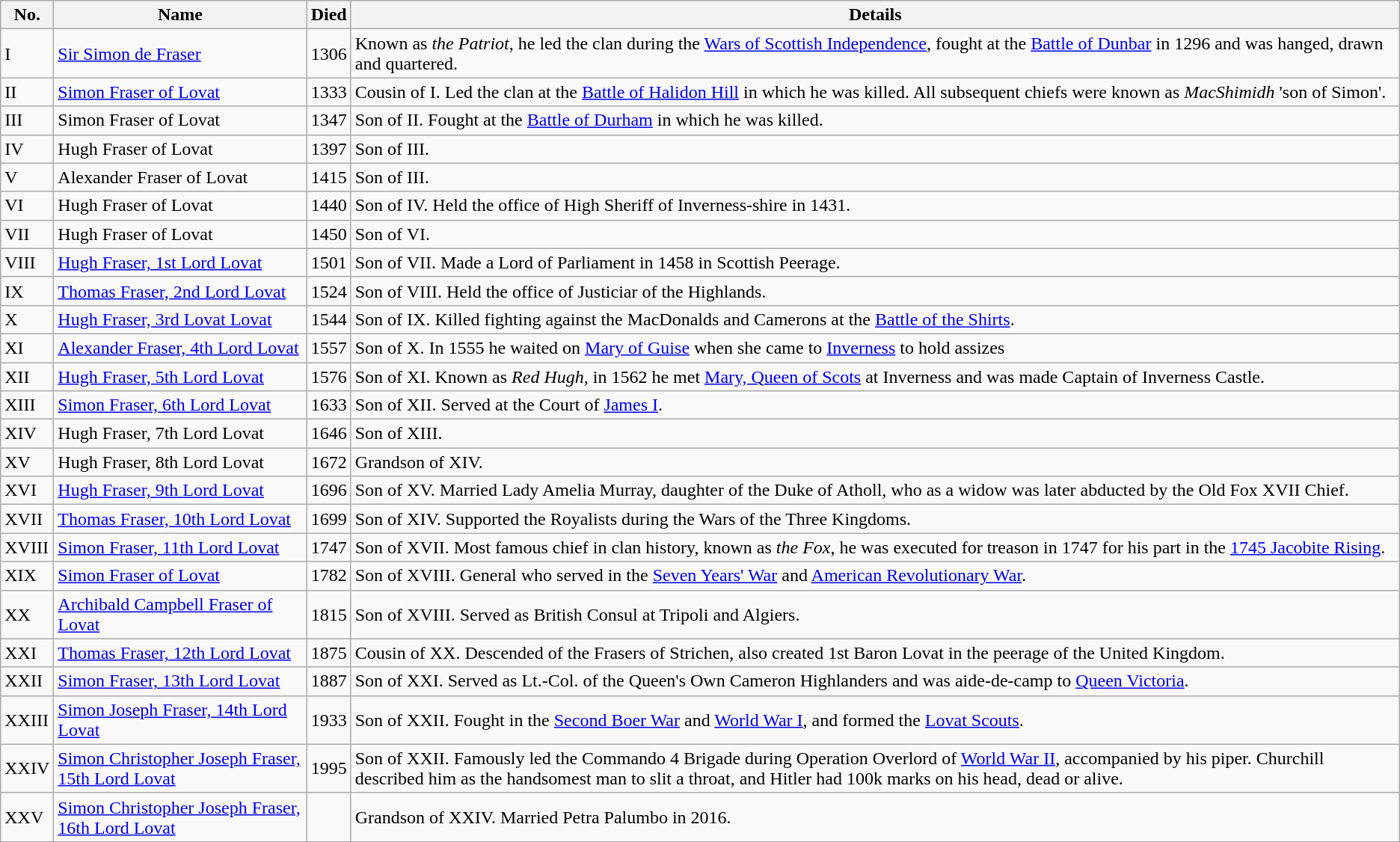<table class="wikitable">
<tr>
<th>No.</th>
<th>Name</th>
<th>Died</th>
<th>Details</th>
</tr>
<tr>
<td>I</td>
<td><a href='#'>Sir Simon de Fraser</a></td>
<td>1306</td>
<td>Known as <em>the Patriot</em>, he led the clan during the <a href='#'>Wars of Scottish Independence</a>, fought at the <a href='#'>Battle of Dunbar</a> in 1296 and was hanged, drawn and quartered.</td>
</tr>
<tr>
<td>II</td>
<td><a href='#'>Simon Fraser of Lovat</a></td>
<td>1333</td>
<td>Cousin of I. Led the clan at the <a href='#'>Battle of Halidon Hill</a> in which he was killed. All subsequent chiefs were known as <em>MacShimidh</em> 'son of Simon'.</td>
</tr>
<tr>
<td>III</td>
<td>Simon Fraser of Lovat</td>
<td>1347</td>
<td>Son of II. Fought at the <a href='#'>Battle of Durham</a> in which he was killed.</td>
</tr>
<tr>
<td>IV</td>
<td>Hugh Fraser of Lovat</td>
<td>1397</td>
<td>Son of III.</td>
</tr>
<tr>
<td>V</td>
<td>Alexander Fraser of Lovat</td>
<td>1415</td>
<td>Son of III.</td>
</tr>
<tr>
<td>VI</td>
<td>Hugh Fraser of Lovat</td>
<td>1440</td>
<td>Son of IV. Held the office of High Sheriff of Inverness-shire in 1431.</td>
</tr>
<tr>
<td>VII</td>
<td>Hugh Fraser of Lovat</td>
<td>1450</td>
<td>Son of VI.</td>
</tr>
<tr>
<td>VIII</td>
<td><a href='#'>Hugh Fraser, 1st Lord Lovat</a></td>
<td>1501</td>
<td>Son of VII. Made a Lord of Parliament in 1458 in Scottish Peerage.</td>
</tr>
<tr>
<td>IX</td>
<td><a href='#'>Thomas Fraser, 2nd Lord Lovat</a></td>
<td>1524</td>
<td>Son of VIII. Held the office of Justiciar of the Highlands.</td>
</tr>
<tr>
<td>X</td>
<td><a href='#'>Hugh Fraser, 3rd Lovat Lovat</a></td>
<td>1544</td>
<td>Son of IX. Killed fighting against the MacDonalds and Camerons at the <a href='#'>Battle of the Shirts</a>.</td>
</tr>
<tr>
<td>XI</td>
<td><a href='#'>Alexander Fraser, 4th Lord Lovat</a></td>
<td>1557</td>
<td>Son of X. In 1555 he waited on <a href='#'>Mary of Guise</a> when she came to <a href='#'>Inverness</a> to hold assizes</td>
</tr>
<tr>
<td>XII</td>
<td><a href='#'>Hugh Fraser, 5th Lord Lovat</a></td>
<td>1576</td>
<td>Son of XI. Known as <em>Red Hugh</em>, in 1562 he met <a href='#'>Mary, Queen of Scots</a> at Inverness and was made Captain of Inverness Castle.</td>
</tr>
<tr>
<td>XIII</td>
<td><a href='#'>Simon Fraser, 6th Lord Lovat</a></td>
<td>1633</td>
<td>Son of XII. Served at the Court of <a href='#'>James I</a>.</td>
</tr>
<tr>
<td>XIV</td>
<td>Hugh Fraser, 7th Lord Lovat</td>
<td>1646</td>
<td>Son of XIII.</td>
</tr>
<tr>
<td>XV</td>
<td>Hugh Fraser, 8th Lord Lovat</td>
<td>1672</td>
<td>Grandson of XIV.</td>
</tr>
<tr>
<td>XVI</td>
<td><a href='#'>Hugh Fraser, 9th Lord Lovat</a></td>
<td>1696</td>
<td>Son of XV. Married Lady Amelia Murray, daughter of the Duke of Atholl, who as a widow was later abducted by the Old Fox XVII Chief.</td>
</tr>
<tr>
<td>XVII</td>
<td><a href='#'>Thomas Fraser, 10th Lord Lovat</a></td>
<td>1699</td>
<td>Son of XIV. Supported the Royalists during the Wars of the Three Kingdoms.</td>
</tr>
<tr>
<td>XVIII</td>
<td><a href='#'>Simon Fraser, 11th Lord Lovat</a></td>
<td>1747</td>
<td>Son of XVII. Most famous chief in clan history, known as <em>the</em> <em>Fox</em>, he was executed for treason in 1747 for his part in the <a href='#'>1745 Jacobite Rising</a>.</td>
</tr>
<tr>
<td>XIX</td>
<td><a href='#'>Simon Fraser of Lovat</a></td>
<td>1782</td>
<td>Son of XVIII. General who served in the <a href='#'>Seven Years' War</a> and <a href='#'>American Revolutionary War</a>.</td>
</tr>
<tr>
<td>XX</td>
<td><a href='#'>Archibald Campbell Fraser of Lovat</a></td>
<td>1815</td>
<td>Son of XVIII. Served as British Consul at Tripoli and Algiers.</td>
</tr>
<tr>
<td>XXI</td>
<td><a href='#'>Thomas Fraser, 12th Lord Lovat</a></td>
<td>1875</td>
<td>Cousin of XX. Descended of the Frasers of Strichen, also created 1st Baron Lovat in the peerage of the United Kingdom.</td>
</tr>
<tr>
<td>XXII</td>
<td><a href='#'>Simon Fraser, 13th Lord Lovat</a></td>
<td>1887</td>
<td>Son of XXI. Served as Lt.-Col. of the Queen's Own Cameron Highlanders and was aide-de-camp to <a href='#'>Queen Victoria</a>.</td>
</tr>
<tr>
<td>XXIII</td>
<td><a href='#'>Simon Joseph Fraser, 14th Lord Lovat</a></td>
<td>1933</td>
<td>Son of XXII. Fought in the <a href='#'>Second Boer War</a> and <a href='#'>World War I</a>, and formed the <a href='#'>Lovat Scouts</a>.</td>
</tr>
<tr>
<td>XXIV</td>
<td><a href='#'>Simon Christopher Joseph Fraser, 15th Lord Lovat</a></td>
<td>1995</td>
<td>Son of XXII. Famously led the Commando 4 Brigade during Operation Overlord of <a href='#'>World War II</a>, accompanied by his piper. Churchill described him as the handsomest man to slit a throat, and Hitler had 100k marks on his head, dead or alive.</td>
</tr>
<tr>
<td>XXV</td>
<td><a href='#'>Simon Christopher Joseph Fraser, 16th Lord Lovat</a></td>
<td></td>
<td>Grandson of XXIV. Married Petra Palumbo in 2016.</td>
</tr>
</table>
